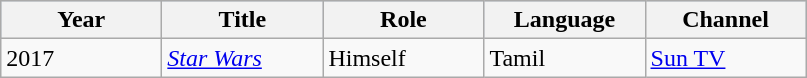<table class="wikitable sortable" border="1">
<tr style="background:#B0C4DE;">
<th style="width:100px;">Year</th>
<th style="width:100px;">Title</th>
<th style="width:100px;">Role</th>
<th style="width:100px;">Language</th>
<th style="width:100px;">Channel</th>
</tr>
<tr>
<td>2017</td>
<td><em><a href='#'>Star Wars</a></em></td>
<td>Himself</td>
<td>Tamil</td>
<td><a href='#'>Sun TV</a></td>
</tr>
</table>
